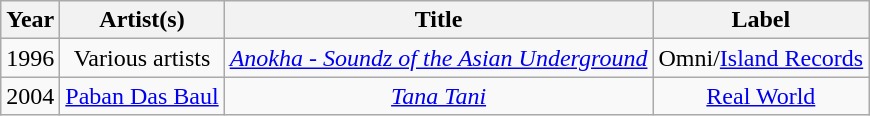<table class="wikitable plainrowheaders" style="text-align:center;">
<tr>
<th>Year</th>
<th>Artist(s)</th>
<th>Title</th>
<th>Label</th>
</tr>
<tr>
<td>1996</td>
<td>Various artists</td>
<td><em><a href='#'>Anokha - Soundz of the Asian Underground</a></em></td>
<td>Omni/<a href='#'>Island Records</a></td>
</tr>
<tr>
<td>2004</td>
<td><a href='#'>Paban Das Baul</a></td>
<td><em><a href='#'>Tana Tani</a></em></td>
<td><a href='#'>Real World</a></td>
</tr>
</table>
